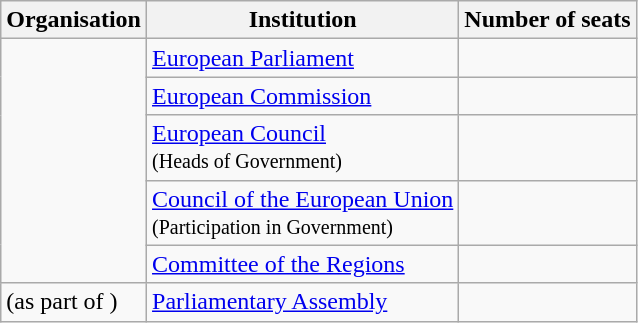<table class="wikitable">
<tr>
<th>Organisation</th>
<th>Institution</th>
<th>Number of seats</th>
</tr>
<tr>
<td rowspan=5></td>
<td><a href='#'>European Parliament</a></td>
<td></td>
</tr>
<tr>
<td><a href='#'>European Commission</a></td>
<td></td>
</tr>
<tr>
<td><a href='#'>European Council</a><br><small>(Heads of Government)</small></td>
<td></td>
</tr>
<tr>
<td><a href='#'>Council of the European Union</a><br><small>(Participation in Government)</small></td>
<td></td>
</tr>
<tr>
<td><a href='#'>Committee of the Regions</a></td>
<td></td>
</tr>
<tr>
<td> (as part of )</td>
<td><a href='#'>Parliamentary Assembly</a></td>
<td> </td>
</tr>
</table>
